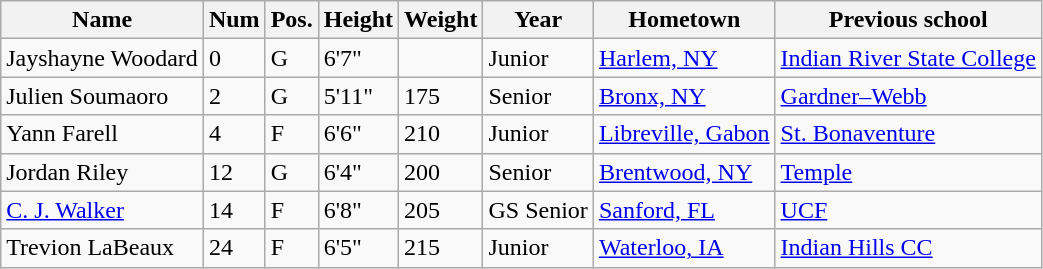<table class="wikitable sortable" border="1">
<tr>
<th>Name</th>
<th>Num</th>
<th>Pos.</th>
<th>Height</th>
<th>Weight</th>
<th>Year</th>
<th>Hometown</th>
<th class="unsortable">Previous school</th>
</tr>
<tr>
<td>Jayshayne Woodard</td>
<td>0</td>
<td>G</td>
<td>6'7"</td>
<td></td>
<td>Junior</td>
<td><a href='#'>Harlem, NY</a></td>
<td><a href='#'>Indian River State College</a></td>
</tr>
<tr>
<td>Julien Soumaoro</td>
<td>2</td>
<td>G</td>
<td>5'11"</td>
<td>175</td>
<td>Senior</td>
<td><a href='#'>Bronx, NY</a></td>
<td><a href='#'>Gardner–Webb</a></td>
</tr>
<tr>
<td>Yann Farell</td>
<td>4</td>
<td>F</td>
<td>6'6"</td>
<td>210</td>
<td>Junior</td>
<td><a href='#'>Libreville, Gabon</a></td>
<td><a href='#'>St. Bonaventure</a></td>
</tr>
<tr>
<td>Jordan Riley</td>
<td>12</td>
<td>G</td>
<td>6'4"</td>
<td>200</td>
<td>Senior</td>
<td><a href='#'>Brentwood, NY</a></td>
<td><a href='#'>Temple</a></td>
</tr>
<tr>
<td><a href='#'>C. J. Walker</a></td>
<td>14</td>
<td>F</td>
<td>6'8"</td>
<td>205</td>
<td>GS Senior</td>
<td><a href='#'>Sanford, FL</a></td>
<td><a href='#'>UCF</a></td>
</tr>
<tr>
<td>Trevion LaBeaux</td>
<td>24</td>
<td>F</td>
<td>6'5"</td>
<td>215</td>
<td>Junior</td>
<td><a href='#'>Waterloo, IA</a></td>
<td><a href='#'>Indian Hills CC</a></td>
</tr>
</table>
